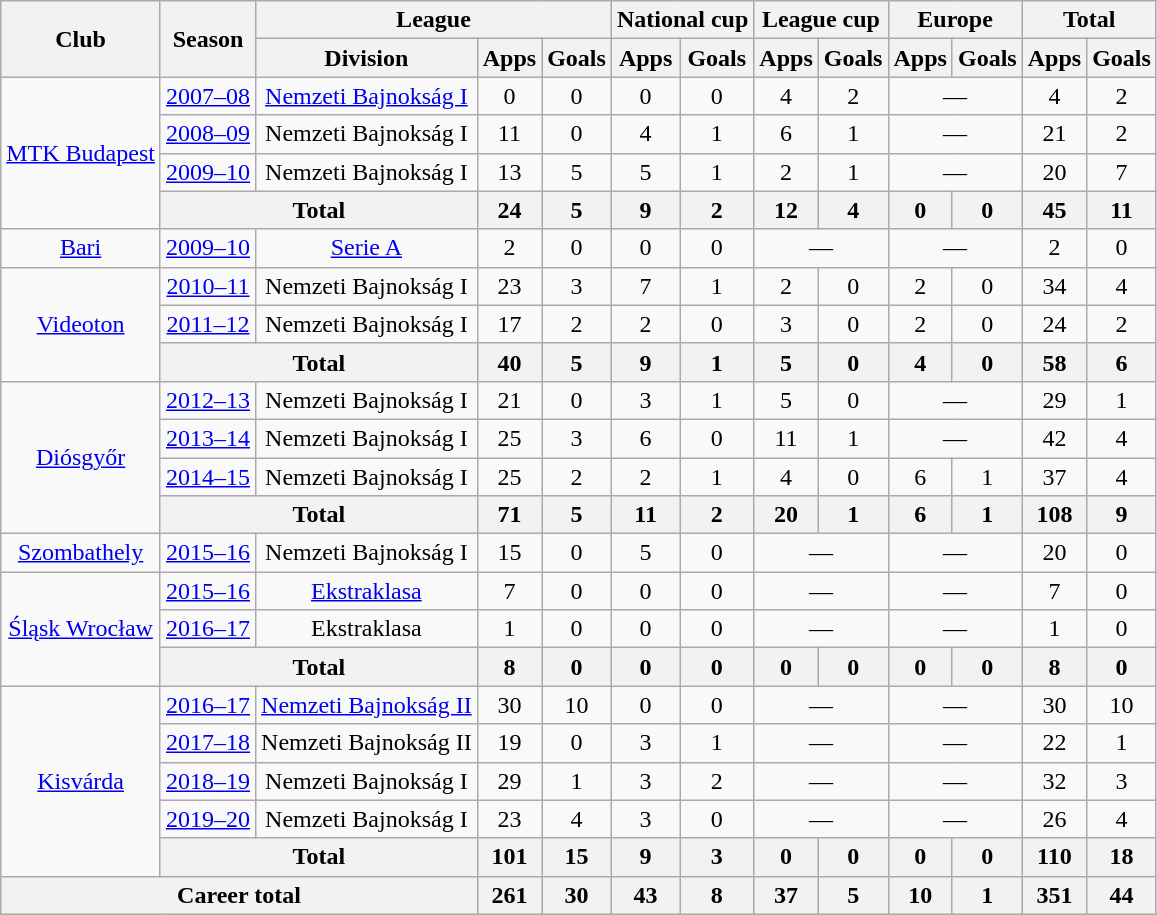<table class="wikitable" style="text-align:center">
<tr>
<th rowspan="2">Club</th>
<th rowspan="2">Season</th>
<th colspan="3">League</th>
<th colspan="2">National cup</th>
<th colspan="2">League cup</th>
<th colspan="2">Europe</th>
<th colspan="2">Total</th>
</tr>
<tr>
<th>Division</th>
<th>Apps</th>
<th>Goals</th>
<th>Apps</th>
<th>Goals</th>
<th>Apps</th>
<th>Goals</th>
<th>Apps</th>
<th>Goals</th>
<th>Apps</th>
<th>Goals</th>
</tr>
<tr>
<td rowspan="4"><a href='#'>MTK Budapest</a></td>
<td><a href='#'>2007–08</a></td>
<td><a href='#'>Nemzeti Bajnokság I</a></td>
<td>0</td>
<td>0</td>
<td>0</td>
<td>0</td>
<td>4</td>
<td>2</td>
<td colspan="2">—</td>
<td>4</td>
<td>2</td>
</tr>
<tr>
<td><a href='#'>2008–09</a></td>
<td>Nemzeti Bajnokság I</td>
<td>11</td>
<td>0</td>
<td>4</td>
<td>1</td>
<td>6</td>
<td>1</td>
<td colspan="2">—</td>
<td>21</td>
<td>2</td>
</tr>
<tr>
<td><a href='#'>2009–10</a></td>
<td>Nemzeti Bajnokság I</td>
<td>13</td>
<td>5</td>
<td>5</td>
<td>1</td>
<td>2</td>
<td>1</td>
<td colspan="2">—</td>
<td>20</td>
<td>7</td>
</tr>
<tr>
<th colspan="2">Total</th>
<th>24</th>
<th>5</th>
<th>9</th>
<th>2</th>
<th>12</th>
<th>4</th>
<th>0</th>
<th>0</th>
<th>45</th>
<th>11</th>
</tr>
<tr>
<td><a href='#'>Bari</a></td>
<td><a href='#'>2009–10</a></td>
<td><a href='#'>Serie A</a></td>
<td>2</td>
<td>0</td>
<td>0</td>
<td>0</td>
<td colspan="2">—</td>
<td colspan="2">—</td>
<td>2</td>
<td>0</td>
</tr>
<tr>
<td rowspan="3"><a href='#'>Videoton</a></td>
<td><a href='#'>2010–11</a></td>
<td>Nemzeti Bajnokság I</td>
<td>23</td>
<td>3</td>
<td>7</td>
<td>1</td>
<td>2</td>
<td>0</td>
<td>2</td>
<td>0</td>
<td>34</td>
<td>4</td>
</tr>
<tr>
<td><a href='#'>2011–12</a></td>
<td>Nemzeti Bajnokság I</td>
<td>17</td>
<td>2</td>
<td>2</td>
<td>0</td>
<td>3</td>
<td>0</td>
<td>2</td>
<td>0</td>
<td>24</td>
<td>2</td>
</tr>
<tr>
<th colspan="2">Total</th>
<th>40</th>
<th>5</th>
<th>9</th>
<th>1</th>
<th>5</th>
<th>0</th>
<th>4</th>
<th>0</th>
<th>58</th>
<th>6</th>
</tr>
<tr>
<td rowspan="4"><a href='#'>Diósgyőr</a></td>
<td><a href='#'>2012–13</a></td>
<td>Nemzeti Bajnokság I</td>
<td>21</td>
<td>0</td>
<td>3</td>
<td>1</td>
<td>5</td>
<td>0</td>
<td colspan="2">—</td>
<td>29</td>
<td>1</td>
</tr>
<tr>
<td><a href='#'>2013–14</a></td>
<td>Nemzeti Bajnokság I</td>
<td>25</td>
<td>3</td>
<td>6</td>
<td>0</td>
<td>11</td>
<td>1</td>
<td colspan="2">—</td>
<td>42</td>
<td>4</td>
</tr>
<tr>
<td><a href='#'>2014–15</a></td>
<td>Nemzeti Bajnokság I</td>
<td>25</td>
<td>2</td>
<td>2</td>
<td>1</td>
<td>4</td>
<td>0</td>
<td>6</td>
<td>1</td>
<td>37</td>
<td>4</td>
</tr>
<tr>
<th colspan="2">Total</th>
<th>71</th>
<th>5</th>
<th>11</th>
<th>2</th>
<th>20</th>
<th>1</th>
<th>6</th>
<th>1</th>
<th>108</th>
<th>9</th>
</tr>
<tr>
<td><a href='#'>Szombathely</a></td>
<td><a href='#'>2015–16</a></td>
<td>Nemzeti Bajnokság I</td>
<td>15</td>
<td>0</td>
<td>5</td>
<td>0</td>
<td colspan="2">—</td>
<td colspan="2">—</td>
<td>20</td>
<td>0</td>
</tr>
<tr>
<td rowspan="3"><a href='#'>Śląsk Wrocław</a></td>
<td><a href='#'>2015–16</a></td>
<td><a href='#'>Ekstraklasa</a></td>
<td>7</td>
<td>0</td>
<td>0</td>
<td>0</td>
<td colspan="2">—</td>
<td colspan="2">—</td>
<td>7</td>
<td>0</td>
</tr>
<tr>
<td><a href='#'>2016–17</a></td>
<td>Ekstraklasa</td>
<td>1</td>
<td>0</td>
<td>0</td>
<td>0</td>
<td colspan="2">—</td>
<td colspan="2">—</td>
<td>1</td>
<td>0</td>
</tr>
<tr>
<th colspan="2">Total</th>
<th>8</th>
<th>0</th>
<th>0</th>
<th>0</th>
<th>0</th>
<th>0</th>
<th>0</th>
<th>0</th>
<th>8</th>
<th>0</th>
</tr>
<tr>
<td rowspan="5"><a href='#'>Kisvárda</a></td>
<td><a href='#'>2016–17</a></td>
<td><a href='#'>Nemzeti Bajnokság II</a></td>
<td>30</td>
<td>10</td>
<td>0</td>
<td>0</td>
<td colspan="2">—</td>
<td colspan="2">—</td>
<td>30</td>
<td>10</td>
</tr>
<tr>
<td><a href='#'>2017–18</a></td>
<td>Nemzeti Bajnokság II</td>
<td>19</td>
<td>0</td>
<td>3</td>
<td>1</td>
<td colspan="2">—</td>
<td colspan="2">—</td>
<td>22</td>
<td>1</td>
</tr>
<tr>
<td><a href='#'>2018–19</a></td>
<td>Nemzeti Bajnokság I</td>
<td>29</td>
<td>1</td>
<td>3</td>
<td>2</td>
<td colspan="2">—</td>
<td colspan="2">—</td>
<td>32</td>
<td>3</td>
</tr>
<tr>
<td><a href='#'>2019–20</a></td>
<td>Nemzeti Bajnokság I</td>
<td>23</td>
<td>4</td>
<td>3</td>
<td>0</td>
<td colspan="2">—</td>
<td colspan="2">—</td>
<td>26</td>
<td>4</td>
</tr>
<tr>
<th colspan="2">Total</th>
<th>101</th>
<th>15</th>
<th>9</th>
<th>3</th>
<th>0</th>
<th>0</th>
<th>0</th>
<th>0</th>
<th>110</th>
<th>18</th>
</tr>
<tr>
<th colspan="3">Career total</th>
<th>261</th>
<th>30</th>
<th>43</th>
<th>8</th>
<th>37</th>
<th>5</th>
<th>10</th>
<th>1</th>
<th>351</th>
<th>44</th>
</tr>
</table>
